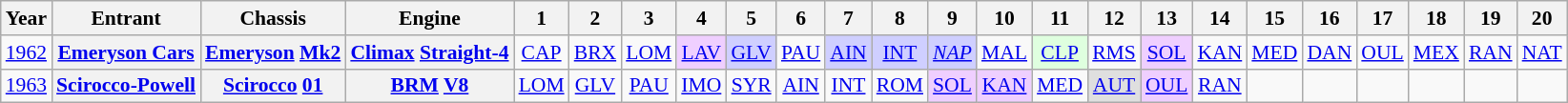<table class="wikitable" style="text-align:center; font-size:90%">
<tr>
<th>Year</th>
<th>Entrant</th>
<th>Chassis</th>
<th>Engine</th>
<th>1</th>
<th>2</th>
<th>3</th>
<th>4</th>
<th>5</th>
<th>6</th>
<th>7</th>
<th>8</th>
<th>9</th>
<th>10</th>
<th>11</th>
<th>12</th>
<th>13</th>
<th>14</th>
<th>15</th>
<th>16</th>
<th>17</th>
<th>18</th>
<th>19</th>
<th>20</th>
</tr>
<tr>
<td><a href='#'>1962</a></td>
<th><a href='#'>Emeryson Cars</a></th>
<th><a href='#'>Emeryson</a> <a href='#'>Mk2</a></th>
<th><a href='#'>Climax</a> <a href='#'>Straight-4</a></th>
<td><a href='#'>CAP</a></td>
<td><a href='#'>BRX</a></td>
<td><a href='#'>LOM</a><br></td>
<td style="background:#EFCFFF;"><a href='#'>LAV</a><br></td>
<td style="background:#CFCFFF;"><a href='#'>GLV</a><br></td>
<td><a href='#'>PAU</a></td>
<td style="background:#CFCFFF;"><a href='#'>AIN</a><br></td>
<td style="background:#CFCFFF;"><a href='#'>INT</a><br></td>
<td style="background:#CFCFFF;"><em><a href='#'>NAP</a><br></em></td>
<td><a href='#'>MAL</a></td>
<td style="background:#DFFFDF;"><a href='#'>CLP</a><br></td>
<td><a href='#'>RMS</a></td>
<td style="background:#EFCFFF;"><a href='#'>SOL</a><br></td>
<td><a href='#'>KAN</a><br></td>
<td><a href='#'>MED</a></td>
<td><a href='#'>DAN</a></td>
<td><a href='#'>OUL</a><br></td>
<td><a href='#'>MEX</a></td>
<td><a href='#'>RAN</a></td>
<td><a href='#'>NAT</a></td>
</tr>
<tr>
<td><a href='#'>1963</a></td>
<th><a href='#'>Scirocco-Powell</a></th>
<th><a href='#'>Scirocco</a> <a href='#'>01</a></th>
<th><a href='#'>BRM</a> <a href='#'>V8</a></th>
<td><a href='#'>LOM</a></td>
<td><a href='#'>GLV</a></td>
<td><a href='#'>PAU</a><br></td>
<td><a href='#'>IMO</a></td>
<td><a href='#'>SYR</a></td>
<td><a href='#'>AIN</a></td>
<td><a href='#'>INT</a><br></td>
<td><a href='#'>ROM</a></td>
<td style="background:#EFCFFF;"><a href='#'>SOL</a><br></td>
<td style="background:#EFCFFF;"><a href='#'>KAN</a><br></td>
<td><a href='#'>MED</a></td>
<td style="background:#DFDFDF;"><a href='#'>AUT</a><br></td>
<td style="background:#EFCFFF;"><a href='#'>OUL</a><br></td>
<td><a href='#'>RAN</a></td>
<td></td>
<td></td>
<td></td>
<td></td>
<td></td>
<td></td>
</tr>
</table>
